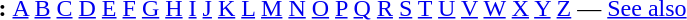<table id="toc" border="0">
<tr>
<th>:</th>
<td><a href='#'>A</a> <a href='#'>B</a> <a href='#'>C</a> <a href='#'>D</a> <a href='#'>E</a> <a href='#'>F</a> <a href='#'>G</a> <a href='#'>H</a> <a href='#'>I</a> <a href='#'>J</a> <a href='#'>K</a> <a href='#'>L</a> <a href='#'>M</a> <a href='#'>N</a> <a href='#'>O</a> <a href='#'>P</a> <a href='#'>Q</a> <a href='#'>R</a> <a href='#'>S</a> <a href='#'>T</a> <a href='#'>U</a> <a href='#'>V</a> <a href='#'>W</a> <a href='#'>X</a> <a href='#'>Y</a>  <a href='#'>Z</a> — <a href='#'>See also</a></td>
</tr>
</table>
